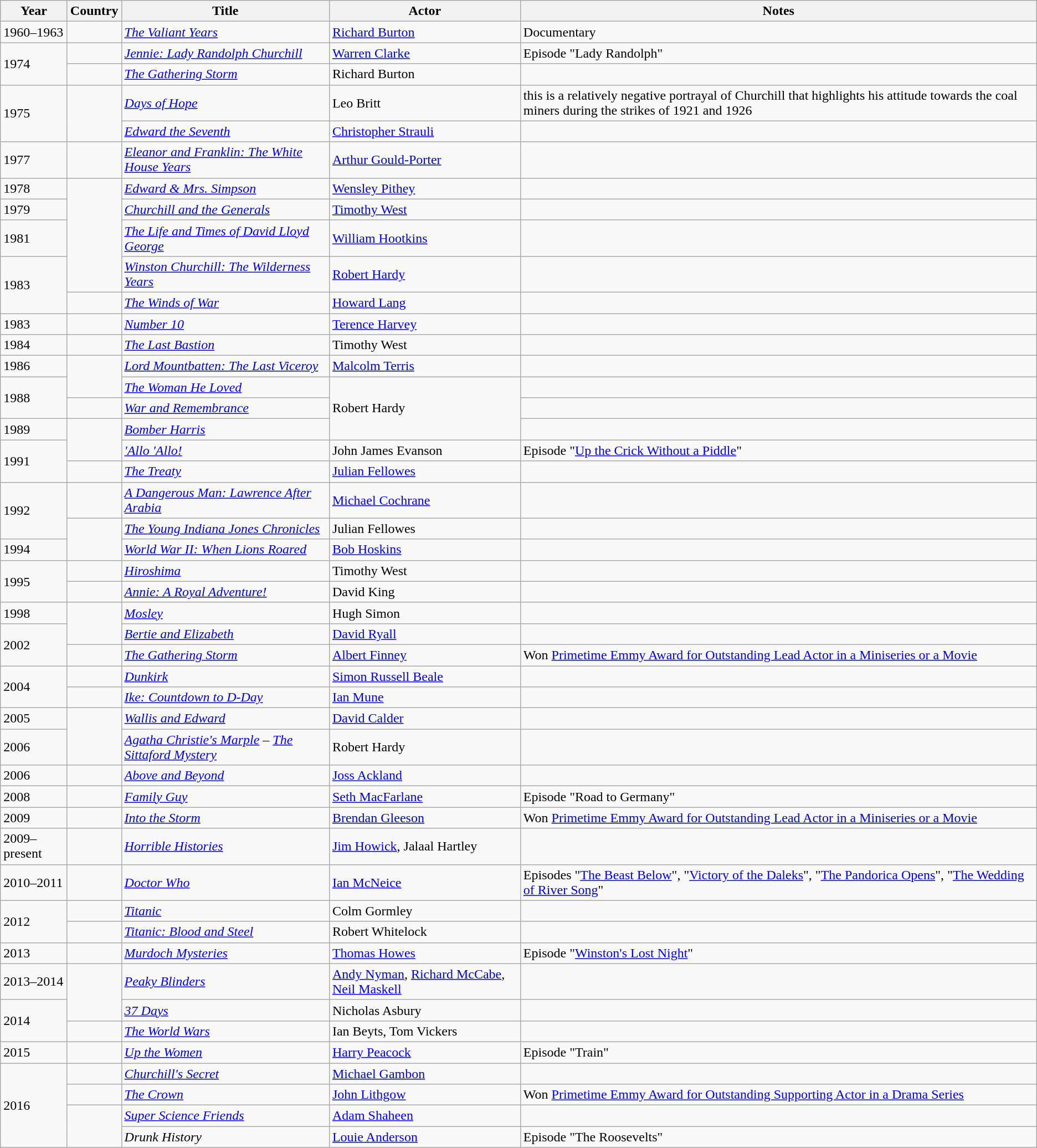<table class="wikitable sortable">
<tr>
<th>Year</th>
<th>Country</th>
<th>Title</th>
<th>Actor</th>
<th>Notes</th>
</tr>
<tr>
<td>1960–1963</td>
<td></td>
<td><em><a href='#'>The Valiant Years</a></em></td>
<td><a href='#'>Richard Burton</a></td>
<td>Documentary</td>
</tr>
<tr>
<td rowspan="2">1974</td>
<td></td>
<td><em><a href='#'>Jennie: Lady Randolph Churchill</a></em></td>
<td><a href='#'>Warren Clarke</a></td>
<td>Episode "Lady Randolph"</td>
</tr>
<tr>
<td></td>
<td><em><a href='#'>The Gathering Storm</a></em></td>
<td>Richard Burton</td>
<td></td>
</tr>
<tr>
<td rowspan="2">1975</td>
<td rowspan="2"></td>
<td><em><a href='#'>Days of Hope</a></em></td>
<td>Leo Britt</td>
<td>this is a relatively negative portrayal of Churchill that highlights his attitude towards the coal miners during the strikes of 1921 and 1926</td>
</tr>
<tr>
<td><em><a href='#'>Edward the Seventh</a></em></td>
<td><a href='#'>Christopher Strauli</a></td>
<td></td>
</tr>
<tr>
<td>1977</td>
<td></td>
<td><em><a href='#'>Eleanor and Franklin: The White House Years</a></em></td>
<td><a href='#'>Arthur Gould-Porter</a></td>
<td></td>
</tr>
<tr>
<td>1978</td>
<td rowspan="4"></td>
<td><em><a href='#'>Edward & Mrs. Simpson</a></em></td>
<td><a href='#'>Wensley Pithey</a></td>
<td></td>
</tr>
<tr>
<td>1979</td>
<td><em><a href='#'>Churchill and the Generals</a></em></td>
<td><a href='#'>Timothy West</a></td>
<td></td>
</tr>
<tr>
<td>1981</td>
<td><em><a href='#'>The Life and Times of David Lloyd George</a></em></td>
<td><a href='#'>William Hootkins</a></td>
<td></td>
</tr>
<tr>
<td rowspan="2">1983</td>
<td><em><a href='#'>Winston Churchill: The Wilderness Years</a></em></td>
<td><a href='#'>Robert Hardy</a></td>
<td></td>
</tr>
<tr>
<td></td>
<td><em><a href='#'>The Winds of War</a></em></td>
<td><a href='#'>Howard Lang</a></td>
<td></td>
</tr>
<tr>
<td>1983</td>
<td></td>
<td><em><a href='#'>Number 10</a></em></td>
<td><a href='#'>Terence Harvey</a></td>
<td></td>
</tr>
<tr>
<td>1984</td>
<td></td>
<td><em><a href='#'>The Last Bastion</a></em></td>
<td>Timothy West</td>
<td></td>
</tr>
<tr>
<td>1986</td>
<td rowspan="2"></td>
<td><em><a href='#'>Lord Mountbatten: The Last Viceroy</a></em></td>
<td><a href='#'>Malcolm Terris</a></td>
<td></td>
</tr>
<tr>
<td rowspan="2">1988</td>
<td><em><a href='#'>The Woman He Loved</a></em></td>
<td rowspan="3">Robert Hardy</td>
<td></td>
</tr>
<tr>
<td></td>
<td><em><a href='#'>War and Remembrance</a></em></td>
<td></td>
</tr>
<tr>
<td>1989</td>
<td rowspan="2"></td>
<td><em><a href='#'>Bomber Harris</a></em></td>
<td></td>
</tr>
<tr>
<td rowspan="2">1991</td>
<td><em><a href='#'>'Allo 'Allo!</a></em></td>
<td>John James Evanson</td>
<td>Episode "<a href='#'>Up the Crick Without a Piddle</a>"</td>
</tr>
<tr>
<td></td>
<td><em><a href='#'>The Treaty</a></em></td>
<td><a href='#'>Julian Fellowes</a></td>
<td></td>
</tr>
<tr>
<td rowspan="2">1992</td>
<td></td>
<td><em><a href='#'>A Dangerous Man: Lawrence After Arabia</a></em></td>
<td><a href='#'>Michael Cochrane</a></td>
<td></td>
</tr>
<tr>
<td rowspan="2"></td>
<td><em><a href='#'>The Young Indiana Jones Chronicles</a></em></td>
<td>Julian Fellowes</td>
<td></td>
</tr>
<tr>
<td>1994</td>
<td><em><a href='#'>World War II: When Lions Roared</a></em></td>
<td><a href='#'>Bob Hoskins</a></td>
<td></td>
</tr>
<tr>
<td rowspan="2">1995</td>
<td></td>
<td><em><a href='#'>Hiroshima</a></em></td>
<td>Timothy West</td>
</tr>
<tr>
<td></td>
<td><em><a href='#'>Annie: A Royal Adventure!</a></em></td>
<td>David King</td>
<td></td>
</tr>
<tr>
<td>1998</td>
<td rowspan="2"></td>
<td><em><a href='#'>Mosley</a></em></td>
<td>Hugh Simon</td>
<td></td>
</tr>
<tr>
<td rowspan="2">2002</td>
<td><em><a href='#'>Bertie and Elizabeth</a></em></td>
<td><a href='#'>David Ryall</a></td>
<td></td>
</tr>
<tr>
<td></td>
<td><em><a href='#'>The Gathering Storm</a></em></td>
<td><a href='#'>Albert Finney</a></td>
<td>Won <a href='#'>Primetime Emmy Award for Outstanding Lead Actor in a Miniseries or a Movie</a></td>
</tr>
<tr>
<td rowspan="2">2004</td>
<td></td>
<td><em><a href='#'>Dunkirk</a></em></td>
<td><a href='#'>Simon Russell Beale</a></td>
<td></td>
</tr>
<tr>
<td></td>
<td><em><a href='#'>Ike: Countdown to D-Day</a></em></td>
<td><a href='#'>Ian Mune</a></td>
<td></td>
</tr>
<tr>
<td>2005</td>
<td rowspan="2"></td>
<td><em><a href='#'>Wallis and Edward</a></em></td>
<td><a href='#'>David Calder</a></td>
<td></td>
</tr>
<tr>
<td>2006</td>
<td><em><a href='#'>Agatha Christie's Marple</a> – <a href='#'>The Sittaford Mystery</a></em></td>
<td>Robert Hardy</td>
<td></td>
</tr>
<tr>
<td>2006</td>
<td></td>
<td><em><a href='#'>Above and Beyond</a></em></td>
<td><a href='#'>Joss Ackland</a></td>
<td></td>
</tr>
<tr>
<td>2008</td>
<td></td>
<td><em><a href='#'>Family Guy</a></em></td>
<td><a href='#'>Seth MacFarlane</a></td>
<td>Episode "Road to Germany"</td>
</tr>
<tr>
<td>2009</td>
<td></td>
<td><em><a href='#'>Into the Storm</a></em></td>
<td><a href='#'>Brendan Gleeson</a></td>
<td>Won <a href='#'>Primetime Emmy Award for Outstanding Lead Actor in a Miniseries or a Movie</a></td>
</tr>
<tr>
<td>2009–present</td>
<td></td>
<td><em><a href='#'>Horrible Histories</a></em></td>
<td><a href='#'>Jim Howick</a>, Jalaal Hartley</td>
<td></td>
</tr>
<tr>
<td>2010–2011</td>
<td></td>
<td><em><a href='#'>Doctor Who</a></em></td>
<td><a href='#'>Ian McNeice</a></td>
<td>Episodes "<a href='#'>The Beast Below</a>", "<a href='#'>Victory of the Daleks</a>", "<a href='#'>The Pandorica Opens</a>", "<a href='#'>The Wedding of River Song</a>"</td>
</tr>
<tr>
<td rowspan="2">2012</td>
<td></td>
<td><em><a href='#'>Titanic</a></em></td>
<td>Colm Gormley</td>
<td></td>
</tr>
<tr>
<td></td>
<td><em><a href='#'>Titanic: Blood and Steel</a></em></td>
<td>Robert Whitelock</td>
<td></td>
</tr>
<tr>
<td>2013</td>
<td></td>
<td><em><a href='#'>Murdoch Mysteries</a></em></td>
<td><a href='#'>Thomas Howes</a></td>
<td>Episode "<a href='#'>Winston's Lost Night</a>"</td>
</tr>
<tr>
<td>2013–2014</td>
<td rowspan="2"></td>
<td><em><a href='#'>Peaky Blinders</a></em></td>
<td><a href='#'>Andy Nyman</a>, <a href='#'>Richard McCabe</a>, <a href='#'>Neil Maskell</a></td>
<td></td>
</tr>
<tr>
<td rowspan="2">2014</td>
<td><em><a href='#'>37 Days</a></em></td>
<td>Nicholas Asbury</td>
<td></td>
</tr>
<tr>
<td></td>
<td><em><a href='#'>The World Wars</a></em></td>
<td>Ian Beyts, Tom Vickers</td>
<td></td>
</tr>
<tr>
<td>2015</td>
<td></td>
<td><em><a href='#'>Up the Women</a></em></td>
<td><a href='#'>Harry Peacock</a></td>
<td>Episode "Train"</td>
</tr>
<tr>
<td rowspan="4">2016</td>
<td></td>
<td><em><a href='#'>Churchill's Secret</a></em></td>
<td><a href='#'>Michael Gambon</a></td>
<td></td>
</tr>
<tr>
<td></td>
<td><em><a href='#'>The Crown</a></em></td>
<td><a href='#'>John Lithgow</a></td>
<td>Won <a href='#'>Primetime Emmy Award for Outstanding Supporting Actor in a Drama Series</a></td>
</tr>
<tr>
<td rowspan="2"></td>
<td><em><a href='#'>Super Science Friends</a></em></td>
<td><a href='#'>Adam Shaheen</a></td>
<td></td>
</tr>
<tr>
<td><em>Drunk History</em></td>
<td><a href='#'>Louie Anderson</a></td>
<td>Episode "The Roosevelts"</td>
</tr>
</table>
